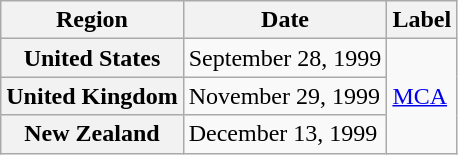<table class="wikitable plainrowheaders">
<tr>
<th scope="col">Region</th>
<th scope="col">Date</th>
<th scope="col">Label</th>
</tr>
<tr>
<th scope="row">United States</th>
<td>September 28, 1999</td>
<td rowspan="3"><a href='#'>MCA</a></td>
</tr>
<tr>
<th scope="row">United Kingdom</th>
<td>November 29, 1999</td>
</tr>
<tr>
<th scope="row">New Zealand</th>
<td>December 13, 1999</td>
</tr>
</table>
